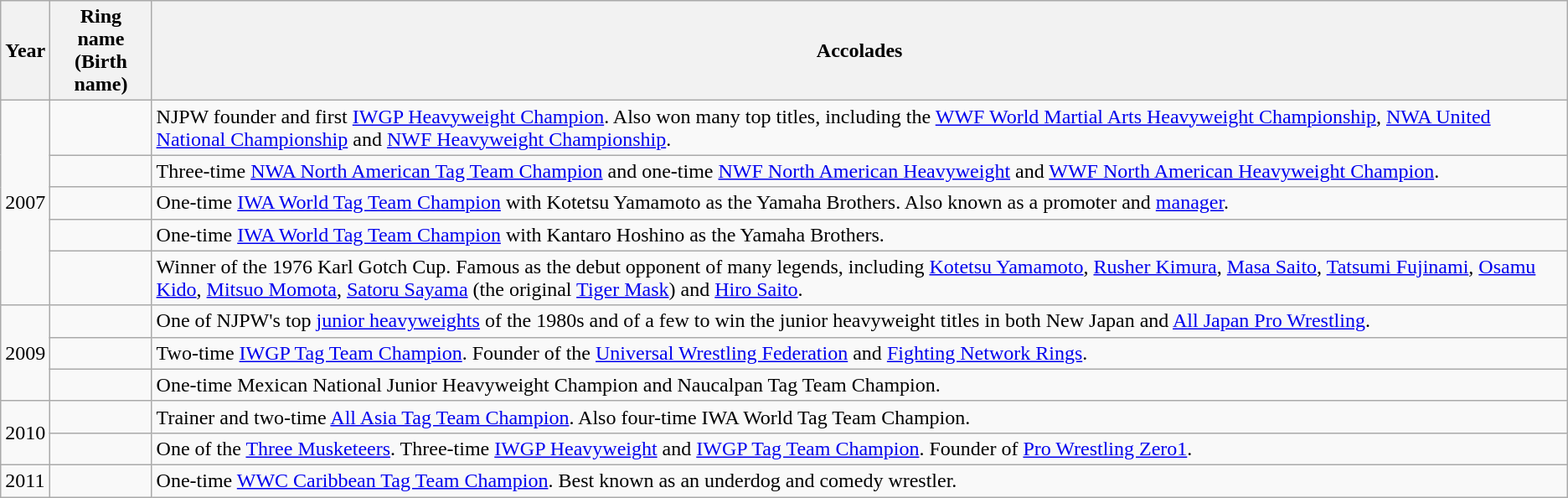<table class="wikitable sortable">
<tr>
<th>Year</th>
<th>Ring name<br>(Birth name)</th>
<th class="unsortable">Accolades</th>
</tr>
<tr>
<td rowspan="5">2007</td>
<td><br></td>
<td>NJPW founder and first <a href='#'>IWGP Heavyweight Champion</a>. Also won many top titles, including the <a href='#'>WWF World Martial Arts Heavyweight Championship</a>, <a href='#'>NWA United National Championship</a> and <a href='#'>NWF Heavyweight Championship</a>.</td>
</tr>
<tr>
<td></td>
<td>Three-time <a href='#'>NWA North American Tag Team Champion</a> and one-time <a href='#'>NWF North American Heavyweight</a> and <a href='#'>WWF North American Heavyweight Champion</a>.</td>
</tr>
<tr>
<td><br></td>
<td>One-time <a href='#'>IWA World Tag Team Champion</a> with Kotetsu Yamamoto as the Yamaha Brothers. Also known as a promoter and <a href='#'>manager</a>.</td>
</tr>
<tr>
<td><br></td>
<td>One-time <a href='#'>IWA World Tag Team Champion</a> with Kantaro Hoshino as the Yamaha Brothers.</td>
</tr>
<tr>
<td><br></td>
<td>Winner of the 1976 Karl Gotch Cup. Famous as the debut opponent of many legends, including <a href='#'>Kotetsu Yamamoto</a>, <a href='#'>Rusher Kimura</a>, <a href='#'>Masa Saito</a>, <a href='#'>Tatsumi Fujinami</a>, <a href='#'>Osamu Kido</a>, <a href='#'>Mitsuo Momota</a>, <a href='#'>Satoru Sayama</a> (the original <a href='#'>Tiger Mask</a>) and <a href='#'>Hiro Saito</a>.</td>
</tr>
<tr>
<td rowspan="3">2009</td>
<td></td>
<td>One of NJPW's top <a href='#'>junior heavyweights</a> of the 1980s and of a few to win the junior heavyweight titles in both New Japan and <a href='#'>All Japan Pro Wrestling</a>.</td>
</tr>
<tr>
<td><br></td>
<td>Two-time <a href='#'>IWGP Tag Team Champion</a>. Founder of the <a href='#'>Universal Wrestling Federation</a> and <a href='#'>Fighting Network Rings</a>.</td>
</tr>
<tr>
<td><br></td>
<td>One-time Mexican National Junior Heavyweight Champion and Naucalpan Tag Team Champion.</td>
</tr>
<tr>
<td rowspan="2">2010</td>
<td><br></td>
<td>Trainer and two-time <a href='#'>All Asia Tag Team Champion</a>. Also four-time IWA World Tag Team Champion.</td>
</tr>
<tr>
<td></td>
<td>One of the <a href='#'>Three Musketeers</a>. Three-time <a href='#'>IWGP Heavyweight</a> and <a href='#'>IWGP Tag Team Champion</a>. Founder of <a href='#'>Pro Wrestling Zero1</a>.</td>
</tr>
<tr>
<td rowspan="1">2011</td>
<td><br></td>
<td>One-time <a href='#'>WWC Caribbean Tag Team Champion</a>. Best known as an underdog and comedy wrestler.</td>
</tr>
</table>
